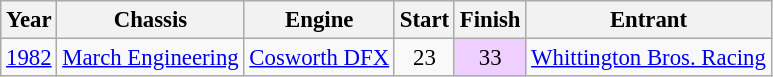<table class="wikitable" style="font-size: 95%;">
<tr>
<th>Year</th>
<th>Chassis</th>
<th>Engine</th>
<th>Start</th>
<th>Finish</th>
<th>Entrant</th>
</tr>
<tr>
<td><a href='#'>1982</a></td>
<td><a href='#'>March Engineering</a></td>
<td><a href='#'>Cosworth DFX</a></td>
<td align=center>23</td>
<td align=center style="background:#EFCFFF;">33</td>
<td><a href='#'>Whittington Bros. Racing</a></td>
</tr>
</table>
